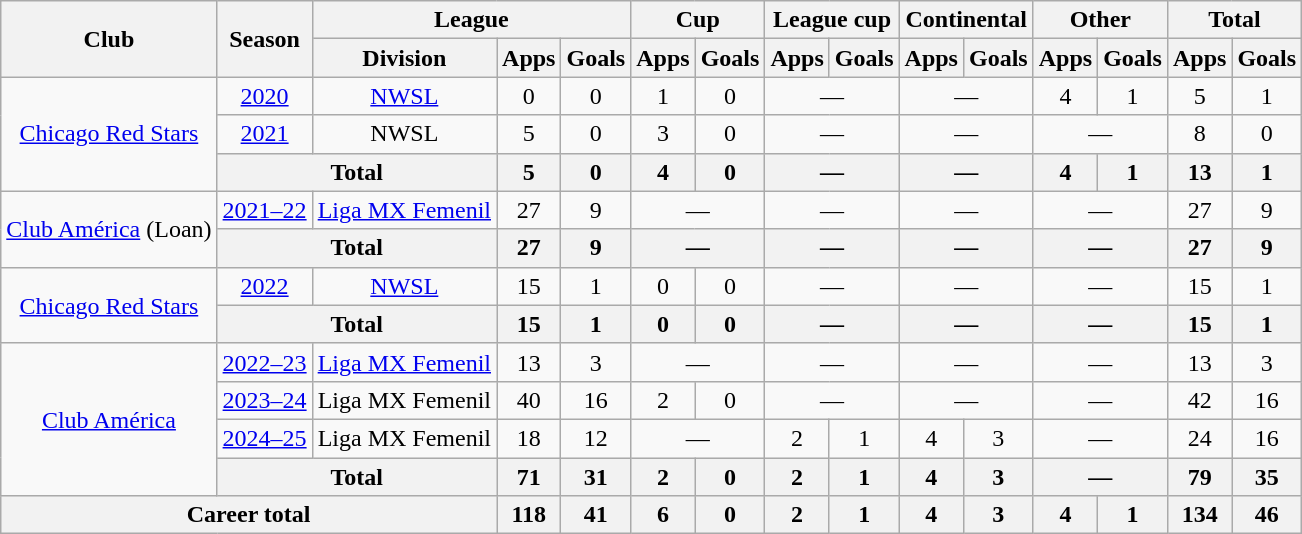<table class="wikitable" style="text-align: center;">
<tr>
<th rowspan="2">Club</th>
<th rowspan="2">Season</th>
<th colspan="3">League</th>
<th colspan="2">Cup</th>
<th colspan="2">League cup</th>
<th colspan="2">Continental</th>
<th colspan="2">Other</th>
<th colspan="2">Total</th>
</tr>
<tr>
<th>Division</th>
<th>Apps</th>
<th>Goals</th>
<th>Apps</th>
<th>Goals</th>
<th>Apps</th>
<th>Goals</th>
<th>Apps</th>
<th>Goals</th>
<th>Apps</th>
<th>Goals</th>
<th>Apps</th>
<th>Goals</th>
</tr>
<tr>
<td rowspan="3"><a href='#'>Chicago Red Stars</a></td>
<td><a href='#'>2020</a></td>
<td><a href='#'>NWSL</a></td>
<td>0</td>
<td>0</td>
<td>1</td>
<td>0</td>
<td colspan="2">—</td>
<td colspan="2">—</td>
<td>4</td>
<td>1</td>
<td>5</td>
<td>1</td>
</tr>
<tr>
<td><a href='#'>2021</a></td>
<td>NWSL</td>
<td>5</td>
<td>0</td>
<td>3</td>
<td>0</td>
<td colspan="2">—</td>
<td colspan="2">—</td>
<td colspan="2">—</td>
<td>8</td>
<td>0</td>
</tr>
<tr>
<th colspan="2">Total</th>
<th>5</th>
<th>0</th>
<th>4</th>
<th>0</th>
<th colspan="2">—</th>
<th colspan="2">—</th>
<th>4</th>
<th>1</th>
<th>13</th>
<th>1</th>
</tr>
<tr>
<td rowspan="2"><a href='#'>Club América</a> (Loan)</td>
<td><a href='#'>2021–22</a></td>
<td><a href='#'>Liga MX Femenil</a></td>
<td>27</td>
<td>9</td>
<td colspan="2">—</td>
<td colspan="2">—</td>
<td colspan="2">—</td>
<td colspan="2">—</td>
<td>27</td>
<td>9</td>
</tr>
<tr>
<th colspan="2">Total</th>
<th>27</th>
<th>9</th>
<th colspan="2">—</th>
<th colspan="2">—</th>
<th colspan="2">—</th>
<th colspan="2">—</th>
<th>27</th>
<th>9</th>
</tr>
<tr>
<td rowspan="2"><a href='#'>Chicago Red Stars</a></td>
<td><a href='#'>2022</a></td>
<td><a href='#'>NWSL</a></td>
<td>15</td>
<td>1</td>
<td>0</td>
<td>0</td>
<td colspan="2">—</td>
<td colspan="2">—</td>
<td colspan="2">—</td>
<td>15</td>
<td>1</td>
</tr>
<tr>
<th colspan="2">Total</th>
<th>15</th>
<th>1</th>
<th>0</th>
<th>0</th>
<th colspan="2">—</th>
<th colspan="2">—</th>
<th colspan="2">—</th>
<th>15</th>
<th>1</th>
</tr>
<tr>
<td rowspan="4"><a href='#'>Club América</a></td>
<td><a href='#'>2022–23</a></td>
<td><a href='#'>Liga MX Femenil</a></td>
<td>13</td>
<td>3</td>
<td colspan="2">—</td>
<td colspan="2">—</td>
<td colspan="2">—</td>
<td colspan="2">—</td>
<td>13</td>
<td>3</td>
</tr>
<tr>
<td><a href='#'>2023–24</a></td>
<td>Liga MX Femenil</td>
<td>40</td>
<td>16</td>
<td>2</td>
<td>0</td>
<td colspan="2">—</td>
<td colspan="2">—</td>
<td colspan="2">—</td>
<td>42</td>
<td>16</td>
</tr>
<tr>
<td><a href='#'>2024–25</a></td>
<td>Liga MX Femenil</td>
<td>18</td>
<td>12</td>
<td colspan="2">—</td>
<td>2</td>
<td>1</td>
<td>4</td>
<td>3</td>
<td colspan="2">—</td>
<td>24</td>
<td>16</td>
</tr>
<tr>
<th colspan="2">Total</th>
<th>71</th>
<th>31</th>
<th>2</th>
<th>0</th>
<th>2</th>
<th>1</th>
<th>4</th>
<th>3</th>
<th colspan="2">—</th>
<th>79</th>
<th>35</th>
</tr>
<tr>
<th colspan="3">Career total</th>
<th>118</th>
<th>41</th>
<th>6</th>
<th>0</th>
<th>2</th>
<th>1</th>
<th>4</th>
<th>3</th>
<th>4</th>
<th>1</th>
<th>134</th>
<th>46</th>
</tr>
</table>
